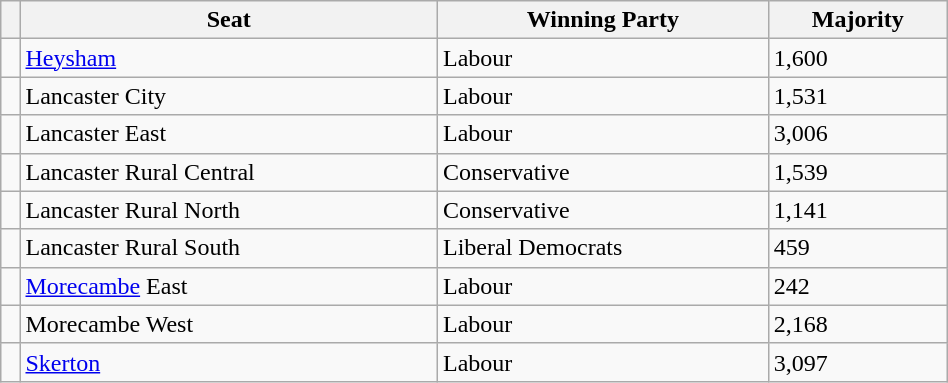<table class="wikitable" style="right; width:50%">
<tr>
<th></th>
<th>Seat</th>
<th>Winning Party</th>
<th>Majority</th>
</tr>
<tr>
<td></td>
<td><a href='#'>Heysham</a></td>
<td>Labour</td>
<td>1,600</td>
</tr>
<tr>
<td></td>
<td>Lancaster City</td>
<td>Labour</td>
<td>1,531</td>
</tr>
<tr>
<td></td>
<td>Lancaster East</td>
<td>Labour</td>
<td>3,006</td>
</tr>
<tr>
<td></td>
<td>Lancaster Rural Central</td>
<td>Conservative</td>
<td>1,539</td>
</tr>
<tr>
<td></td>
<td>Lancaster Rural North</td>
<td>Conservative</td>
<td>1,141</td>
</tr>
<tr>
<td></td>
<td>Lancaster Rural South</td>
<td>Liberal Democrats</td>
<td>459</td>
</tr>
<tr>
<td></td>
<td><a href='#'>Morecambe</a> East</td>
<td>Labour</td>
<td>242</td>
</tr>
<tr>
<td></td>
<td>Morecambe West</td>
<td>Labour</td>
<td>2,168</td>
</tr>
<tr>
<td></td>
<td><a href='#'>Skerton</a></td>
<td>Labour</td>
<td>3,097</td>
</tr>
</table>
